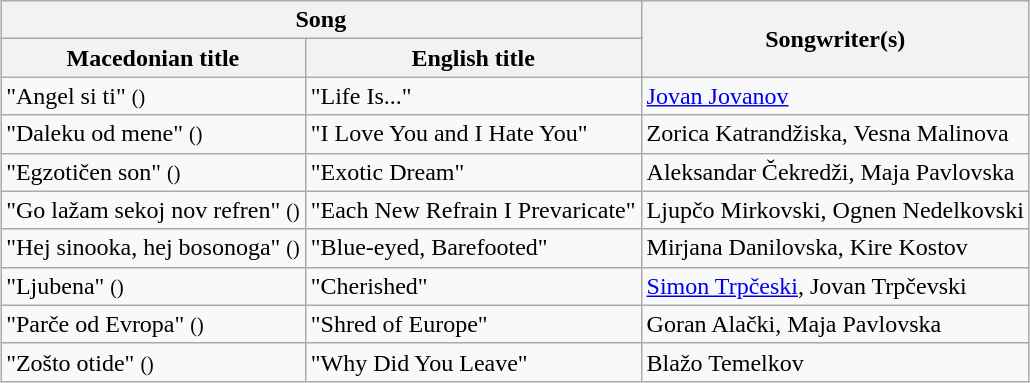<table class="sortable wikitable" style="margin: 1em auto 1em auto;">
<tr>
<th colspan="2">Song</th>
<th rowspan="2">Songwriter(s)</th>
</tr>
<tr>
<th>Macedonian title</th>
<th>English title</th>
</tr>
<tr>
<td>"Angel si ti" <small>()</small></td>
<td>"Life Is..."</td>
<td><a href='#'>Jovan Jovanov</a></td>
</tr>
<tr>
<td>"Daleku od mene" <small>()</small></td>
<td>"I Love You and I Hate You"</td>
<td>Zorica Katrandžiska, Vesna Malinova</td>
</tr>
<tr>
<td>"Egzotičen son" <small>()</small></td>
<td>"Exotic Dream"</td>
<td>Aleksandar Čekredži, Maja Pavlovska</td>
</tr>
<tr>
<td>"Go lažam sekoj nov refren" <small>()</small></td>
<td>"Each New Refrain I Prevaricate"</td>
<td>Ljupčo Mirkovski, Ognen Nedelkovski</td>
</tr>
<tr>
<td>"Hej sinooka, hej bosonoga" <small>()</small></td>
<td>"Blue-eyed, Barefooted"</td>
<td>Mirjana Danilovska, Kire Kostov</td>
</tr>
<tr>
<td>"Ljubena" <small>()</small></td>
<td>"Cherished"</td>
<td><a href='#'>Simon Trpčeski</a>, Jovan Trpčevski</td>
</tr>
<tr>
<td>"Parče od Evropa" <small>()</small></td>
<td>"Shred of Europe"</td>
<td>Goran Alački, Maja Pavlovska</td>
</tr>
<tr>
<td>"Zošto otide" <small>()</small></td>
<td>"Why Did You Leave"</td>
<td>Blažo Temelkov</td>
</tr>
</table>
